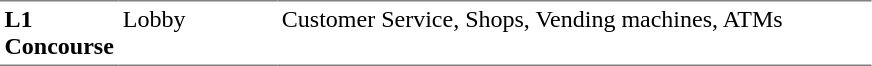<table table border=0 cellspacing=0 cellpadding=3>
<tr>
<td style="border-bottom:solid 1px gray; border-top:solid 1px gray;" valign=top width=50><strong>L1<br>Concourse</strong></td>
<td style="border-bottom:solid 1px gray; border-top:solid 1px gray;" valign=top width=100>Lobby</td>
<td style="border-bottom:solid 1px gray; border-top:solid 1px gray;" valign=top width=390>Customer Service, Shops, Vending machines, ATMs</td>
</tr>
</table>
